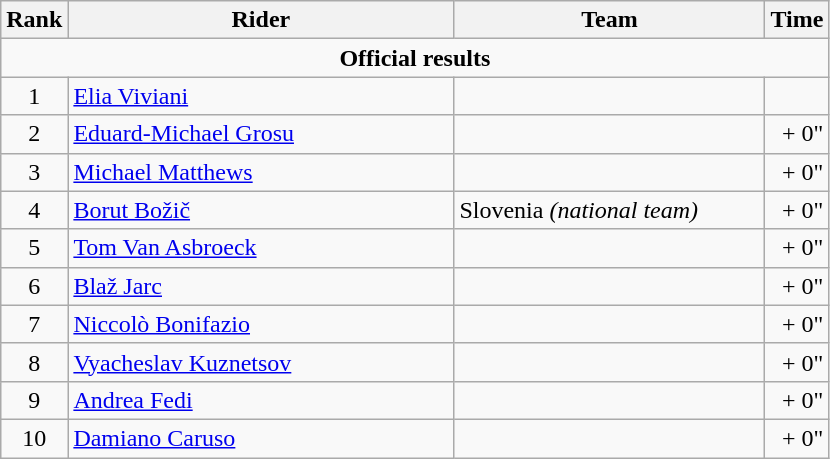<table class="wikitable">
<tr>
<th>Rank</th>
<th>Rider</th>
<th>Team</th>
<th>Time</th>
</tr>
<tr>
<td colspan=4 align=center><strong>Official results</strong></td>
</tr>
<tr>
<td style="text-align:center;">1</td>
<td width=250px> <a href='#'>Elia Viviani</a></td>
<td width=200px></td>
<td style="text-align:right;"></td>
</tr>
<tr>
<td style="text-align:center;">2</td>
<td> <a href='#'>Eduard-Michael Grosu</a></td>
<td></td>
<td style="text-align:right;">+ 0"</td>
</tr>
<tr>
<td style="text-align:center;">3</td>
<td> <a href='#'>Michael Matthews</a> </td>
<td></td>
<td style="text-align:right;">+ 0"</td>
</tr>
<tr>
<td style="text-align:center;">4</td>
<td> <a href='#'>Borut Božič</a></td>
<td>Slovenia <em>(national team)</em></td>
<td style="text-align:right;">+ 0"</td>
</tr>
<tr>
<td style="text-align:center;">5</td>
<td> <a href='#'>Tom Van Asbroeck</a></td>
<td></td>
<td style="text-align:right;">+ 0"</td>
</tr>
<tr>
<td style="text-align:center;">6</td>
<td> <a href='#'>Blaž Jarc</a></td>
<td></td>
<td style="text-align:right;">+ 0"</td>
</tr>
<tr>
<td style="text-align:center;">7</td>
<td> <a href='#'>Niccolò Bonifazio</a></td>
<td></td>
<td style="text-align:right;">+ 0"</td>
</tr>
<tr>
<td style="text-align:center;">8</td>
<td> <a href='#'>Vyacheslav Kuznetsov</a></td>
<td></td>
<td style="text-align:right;">+ 0"</td>
</tr>
<tr>
<td style="text-align:center;">9</td>
<td> <a href='#'>Andrea Fedi</a></td>
<td></td>
<td style="text-align:right;">+ 0"</td>
</tr>
<tr>
<td style="text-align:center;">10</td>
<td> <a href='#'>Damiano Caruso</a></td>
<td></td>
<td style="text-align:right;">+ 0"</td>
</tr>
</table>
